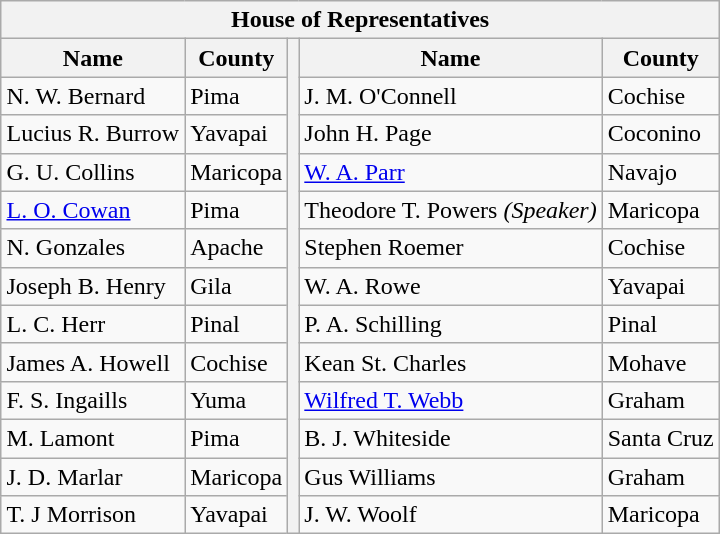<table class="wikitable" style="float: right">
<tr>
<th colspan="5">House of Representatives</th>
</tr>
<tr>
<th>Name</th>
<th>County</th>
<th rowspan="13"></th>
<th>Name</th>
<th>County</th>
</tr>
<tr>
<td>N. W. Bernard</td>
<td>Pima</td>
<td>J. M. O'Connell</td>
<td>Cochise</td>
</tr>
<tr>
<td>Lucius R. Burrow</td>
<td>Yavapai</td>
<td>John H. Page</td>
<td>Coconino</td>
</tr>
<tr>
<td>G. U. Collins</td>
<td>Maricopa</td>
<td><a href='#'>W. A. Parr</a></td>
<td>Navajo</td>
</tr>
<tr>
<td><a href='#'>L. O. Cowan</a></td>
<td>Pima</td>
<td>Theodore T. Powers <em>(Speaker)</em></td>
<td>Maricopa</td>
</tr>
<tr>
<td>N. Gonzales</td>
<td>Apache</td>
<td>Stephen Roemer</td>
<td>Cochise</td>
</tr>
<tr>
<td>Joseph B. Henry</td>
<td>Gila</td>
<td>W. A. Rowe</td>
<td>Yavapai</td>
</tr>
<tr>
<td>L. C. Herr</td>
<td>Pinal</td>
<td>P. A. Schilling</td>
<td>Pinal</td>
</tr>
<tr>
<td>James A. Howell</td>
<td>Cochise</td>
<td>Kean St. Charles</td>
<td>Mohave</td>
</tr>
<tr>
<td>F. S. Ingaills</td>
<td>Yuma</td>
<td><a href='#'>Wilfred T. Webb</a></td>
<td>Graham</td>
</tr>
<tr>
<td>M. Lamont</td>
<td>Pima</td>
<td>B. J. Whiteside</td>
<td>Santa Cruz</td>
</tr>
<tr>
<td>J. D. Marlar</td>
<td>Maricopa</td>
<td>Gus Williams</td>
<td>Graham</td>
</tr>
<tr>
<td>T. J Morrison</td>
<td>Yavapai</td>
<td>J. W. Woolf</td>
<td>Maricopa</td>
</tr>
</table>
